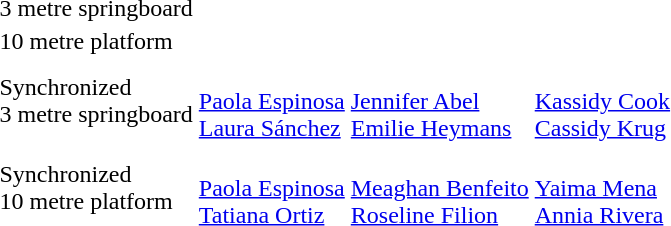<table>
<tr>
<td>3 metre springboard <br></td>
<td></td>
<td></td>
<td></td>
</tr>
<tr>
<td>10 metre platform <br></td>
<td></td>
<td></td>
<td></td>
</tr>
<tr>
<td>Synchronized<br>3 metre springboard <br></td>
<td><br><a href='#'>Paola Espinosa</a><br><a href='#'>Laura Sánchez</a></td>
<td><br><a href='#'>Jennifer Abel</a><br><a href='#'>Emilie Heymans</a></td>
<td><br><a href='#'>Kassidy Cook</a><br><a href='#'>Cassidy Krug</a></td>
</tr>
<tr>
<td>Synchronized<br>10 metre platform <br></td>
<td><br><a href='#'>Paola Espinosa</a><br><a href='#'>Tatiana Ortiz</a></td>
<td><br><a href='#'>Meaghan Benfeito</a><br><a href='#'>Roseline Filion</a></td>
<td><br><a href='#'>Yaima Mena</a><br><a href='#'>Annia Rivera</a></td>
</tr>
</table>
